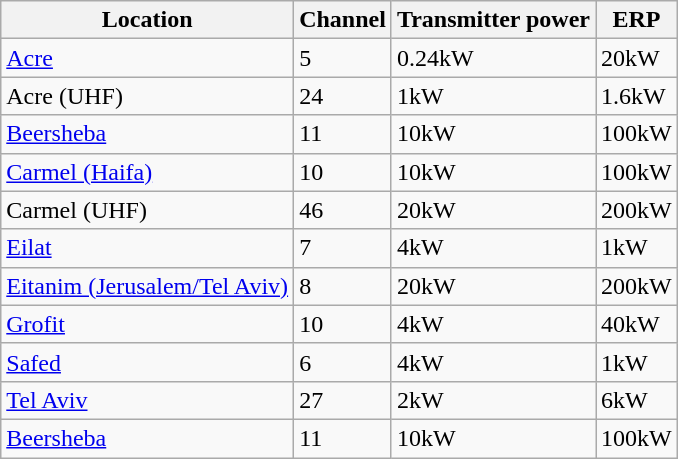<table class="wikitable sortable">
<tr>
<th>Location</th>
<th>Channel</th>
<th>Transmitter power</th>
<th>ERP</th>
</tr>
<tr>
<td><a href='#'>Acre</a></td>
<td>5</td>
<td>0.24kW</td>
<td>20kW</td>
</tr>
<tr>
<td>Acre (UHF)</td>
<td>24</td>
<td>1kW</td>
<td>1.6kW</td>
</tr>
<tr>
<td><a href='#'>Beersheba</a></td>
<td>11</td>
<td>10kW</td>
<td>100kW</td>
</tr>
<tr>
<td><a href='#'>Carmel (Haifa)</a></td>
<td>10</td>
<td>10kW</td>
<td>100kW</td>
</tr>
<tr>
<td>Carmel (UHF)</td>
<td>46</td>
<td>20kW</td>
<td>200kW</td>
</tr>
<tr>
<td><a href='#'>Eilat</a></td>
<td>7</td>
<td>4kW</td>
<td>1kW</td>
</tr>
<tr>
<td><a href='#'>Eitanim (Jerusalem/Tel Aviv)</a></td>
<td>8</td>
<td>20kW</td>
<td>200kW</td>
</tr>
<tr>
<td><a href='#'>Grofit</a></td>
<td>10</td>
<td>4kW</td>
<td>40kW</td>
</tr>
<tr>
<td><a href='#'>Safed</a></td>
<td>6</td>
<td>4kW</td>
<td>1kW</td>
</tr>
<tr>
<td><a href='#'>Tel Aviv</a></td>
<td>27</td>
<td>2kW</td>
<td>6kW</td>
</tr>
<tr>
<td><a href='#'>Beersheba</a></td>
<td>11</td>
<td>10kW</td>
<td>100kW</td>
</tr>
</table>
